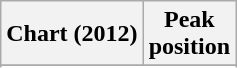<table class="wikitable sortable plainrowheaders" style="text-align:center">
<tr>
<th scope="col">Chart (2012)</th>
<th scope="col">Peak<br> position</th>
</tr>
<tr>
</tr>
<tr>
</tr>
</table>
